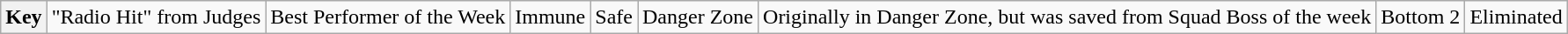<table class="wikitable">
<tr>
<th>Key</th>
<td> "Radio Hit" from Judges</td>
<td> Best Performer of the Week</td>
<td> Immune</td>
<td> Safe</td>
<td> Danger Zone</td>
<td> Originally in Danger Zone, but was saved from Squad Boss of the week</td>
<td> Bottom 2</td>
<td> Eliminated</td>
</tr>
</table>
